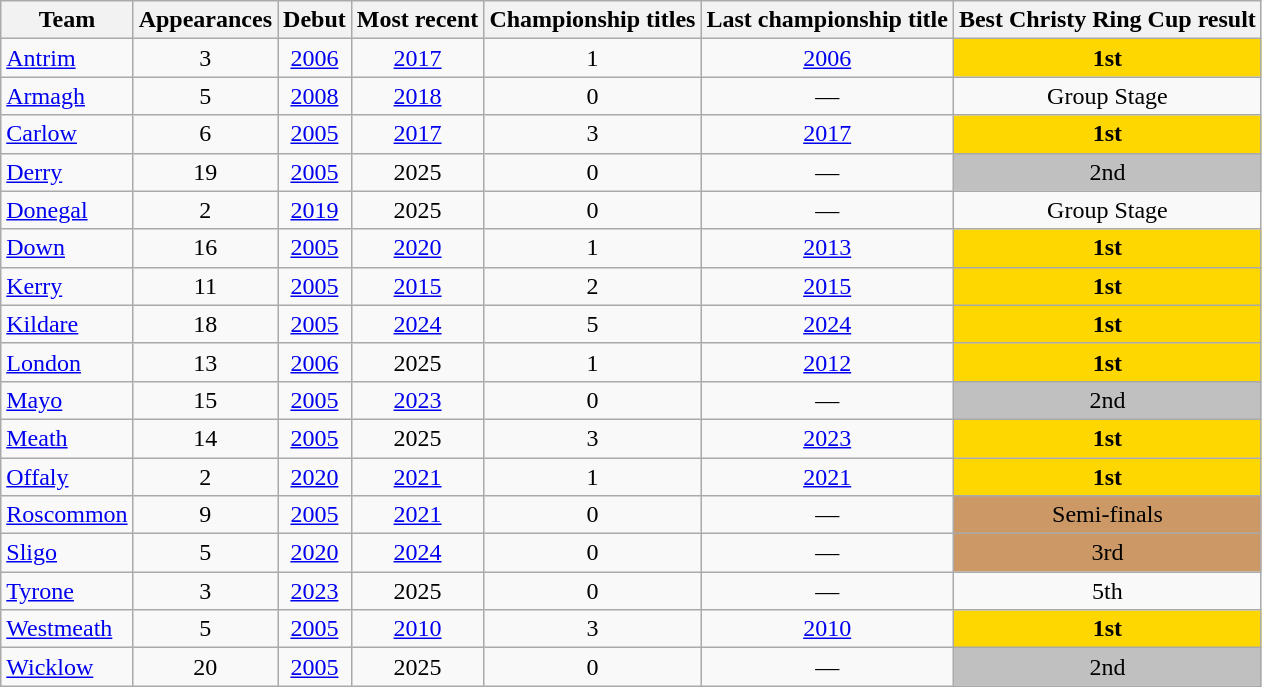<table class="wikitable sortable" style="text-align:center;">
<tr>
<th>Team</th>
<th>Appearances</th>
<th>Debut</th>
<th>Most recent</th>
<th>Championship titles</th>
<th>Last championship title</th>
<th>Best Christy Ring Cup result</th>
</tr>
<tr>
<td style="text-align:left;"> <a href='#'>Antrim</a></td>
<td>3</td>
<td><a href='#'>2006</a></td>
<td><a href='#'>2017</a></td>
<td>1</td>
<td><a href='#'>2006</a></td>
<td bgcolor=gold><strong>1st</strong></td>
</tr>
<tr>
<td style="text-align:left;"> <a href='#'>Armagh</a></td>
<td>5</td>
<td><a href='#'>2008</a></td>
<td><a href='#'>2018</a></td>
<td>0</td>
<td>—</td>
<td>Group Stage</td>
</tr>
<tr>
<td style="text-align:left;"> <a href='#'>Carlow</a></td>
<td>6</td>
<td><a href='#'>2005</a></td>
<td><a href='#'>2017</a></td>
<td>3</td>
<td><a href='#'>2017</a></td>
<td bgcolor=gold><strong>1st</strong></td>
</tr>
<tr>
<td style="text-align:left;"> <a href='#'>Derry</a></td>
<td>19</td>
<td><a href='#'>2005</a></td>
<td>2025</td>
<td>0</td>
<td>—</td>
<td bgcolor=silver>2nd</td>
</tr>
<tr>
<td style="text-align:left;"> <a href='#'>Donegal</a></td>
<td>2</td>
<td><a href='#'>2019</a></td>
<td>2025</td>
<td>0</td>
<td>—</td>
<td>Group Stage</td>
</tr>
<tr>
<td style="text-align:left;"> <a href='#'>Down</a></td>
<td>16</td>
<td><a href='#'>2005</a></td>
<td><a href='#'>2020</a></td>
<td>1</td>
<td><a href='#'>2013</a></td>
<td bgcolor=gold><strong>1st</strong></td>
</tr>
<tr>
<td style="text-align:left;"> <a href='#'>Kerry</a></td>
<td>11</td>
<td><a href='#'>2005</a></td>
<td><a href='#'>2015</a></td>
<td>2</td>
<td><a href='#'>2015</a></td>
<td bgcolor=gold><strong>1st</strong></td>
</tr>
<tr>
<td style="text-align:left;"> <a href='#'>Kildare</a></td>
<td>18</td>
<td><a href='#'>2005</a></td>
<td><a href='#'>2024</a></td>
<td>5</td>
<td><a href='#'>2024</a></td>
<td bgcolor=gold><strong>1st</strong></td>
</tr>
<tr>
<td style="text-align:left;"> <a href='#'>London</a></td>
<td>13</td>
<td><a href='#'>2006</a></td>
<td>2025</td>
<td>1</td>
<td><a href='#'>2012</a></td>
<td bgcolor=gold><strong>1st</strong></td>
</tr>
<tr>
<td style="text-align:left;"> <a href='#'>Mayo</a></td>
<td>15</td>
<td><a href='#'>2005</a></td>
<td><a href='#'>2023</a></td>
<td>0</td>
<td>—</td>
<td bgcolor=silver>2nd</td>
</tr>
<tr>
<td style="text-align:left;"> <a href='#'>Meath</a></td>
<td>14</td>
<td><a href='#'>2005</a></td>
<td>2025</td>
<td>3</td>
<td><a href='#'>2023</a></td>
<td bgcolor=gold><strong>1st</strong></td>
</tr>
<tr>
<td style="text-align:left;"> <a href='#'>Offaly</a></td>
<td>2</td>
<td><a href='#'>2020</a></td>
<td><a href='#'>2021</a></td>
<td>1</td>
<td><a href='#'>2021</a></td>
<td bgcolor=gold><strong>1st</strong></td>
</tr>
<tr>
<td style="text-align:left;"> <a href='#'>Roscommon</a></td>
<td>9</td>
<td><a href='#'>2005</a></td>
<td><a href='#'>2021</a></td>
<td>0</td>
<td>—</td>
<td bgcolor=#cc9966>Semi-finals</td>
</tr>
<tr>
<td style="text-align:left;"> <a href='#'>Sligo</a></td>
<td>5</td>
<td><a href='#'>2020</a></td>
<td><a href='#'>2024</a></td>
<td>0</td>
<td>—</td>
<td bgcolor=#cc9966>3rd</td>
</tr>
<tr>
<td style="text-align:left;"> <a href='#'>Tyrone</a></td>
<td>3</td>
<td><a href='#'>2023</a></td>
<td>2025</td>
<td>0</td>
<td>—</td>
<td>5th</td>
</tr>
<tr>
<td style="text-align:left;"> <a href='#'>Westmeath</a></td>
<td>5</td>
<td><a href='#'>2005</a></td>
<td><a href='#'>2010</a></td>
<td>3</td>
<td><a href='#'>2010</a></td>
<td bgcolor=gold><strong>1st</strong></td>
</tr>
<tr>
<td style="text-align:left;"> <a href='#'>Wicklow</a></td>
<td>20</td>
<td><a href='#'>2005</a></td>
<td>2025</td>
<td>0</td>
<td>—</td>
<td bgcolor=silver>2nd</td>
</tr>
</table>
